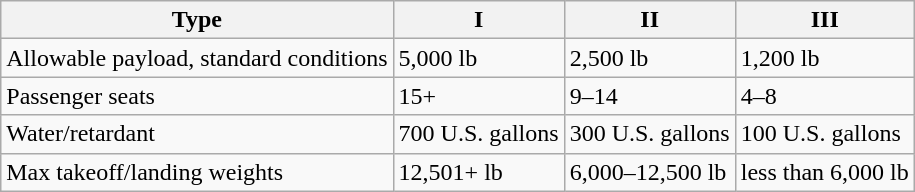<table class="wikitable">
<tr>
<th>Type</th>
<th>I</th>
<th>II</th>
<th>III</th>
</tr>
<tr>
<td>Allowable payload, standard conditions</td>
<td>5,000 lb</td>
<td>2,500 lb</td>
<td>1,200 lb</td>
</tr>
<tr>
<td>Passenger seats</td>
<td>15+</td>
<td>9–14</td>
<td>4–8</td>
</tr>
<tr>
<td>Water/retardant</td>
<td>700 U.S. gallons</td>
<td>300 U.S. gallons</td>
<td>100 U.S. gallons</td>
</tr>
<tr>
<td>Max takeoff/landing weights</td>
<td>12,501+ lb</td>
<td>6,000–12,500 lb</td>
<td>less than 6,000 lb</td>
</tr>
</table>
